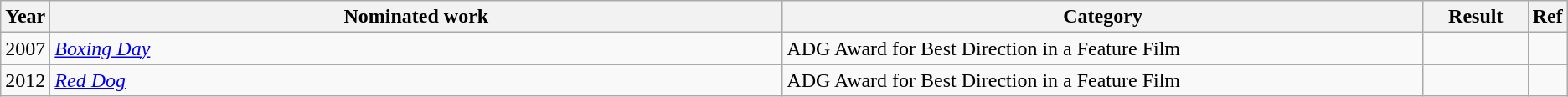<table class="wikitable">
<tr>
<th scope="col" style="width:1em;">Year</th>
<th scope="col" style="width:40em;">Nominated work</th>
<th scope="col" style="width:35em;">Category</th>
<th scope="col" style="width:5em;">Result</th>
<th scope="col" style="width:1em;" class="unsortable">Ref</th>
</tr>
<tr>
<td>2007</td>
<td><a href='#'><em>Boxing Day</em></a></td>
<td>ADG Award for Best Direction in a Feature Film</td>
<td></td>
<td></td>
</tr>
<tr>
<td>2012</td>
<td><a href='#'><em>Red Dog</em></a></td>
<td>ADG Award for Best Direction in a Feature Film</td>
<td></td>
<td></td>
</tr>
</table>
